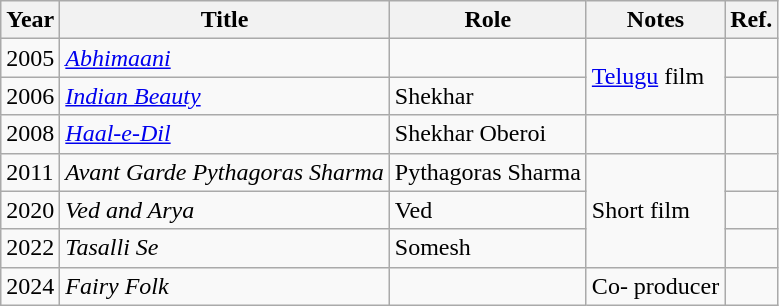<table class="wikitable sortable">
<tr>
<th>Year</th>
<th>Title</th>
<th>Role</th>
<th class="unsortable">Notes</th>
<th class="unsortable">Ref.</th>
</tr>
<tr>
<td>2005</td>
<td><em><a href='#'>Abhimaani</a></em></td>
<td></td>
<td rowspan="2"><a href='#'>Telugu</a> film</td>
<td></td>
</tr>
<tr>
<td>2006</td>
<td><em><a href='#'>Indian Beauty</a></em></td>
<td>Shekhar</td>
<td></td>
</tr>
<tr>
<td>2008</td>
<td><em><a href='#'>Haal-e-Dil</a></em></td>
<td>Shekhar Oberoi</td>
<td></td>
<td></td>
</tr>
<tr>
<td>2011</td>
<td><em>Avant Garde Pythagoras Sharma</em></td>
<td>Pythagoras Sharma</td>
<td rowspan="3">Short film</td>
<td></td>
</tr>
<tr>
<td>2020</td>
<td><em>Ved and Arya</em></td>
<td>Ved</td>
<td></td>
</tr>
<tr>
<td>2022</td>
<td><em>Tasalli Se</em></td>
<td>Somesh</td>
<td></td>
</tr>
<tr>
<td>2024</td>
<td><em>Fairy Folk</em></td>
<td></td>
<td>Co- producer</td>
<td></td>
</tr>
</table>
